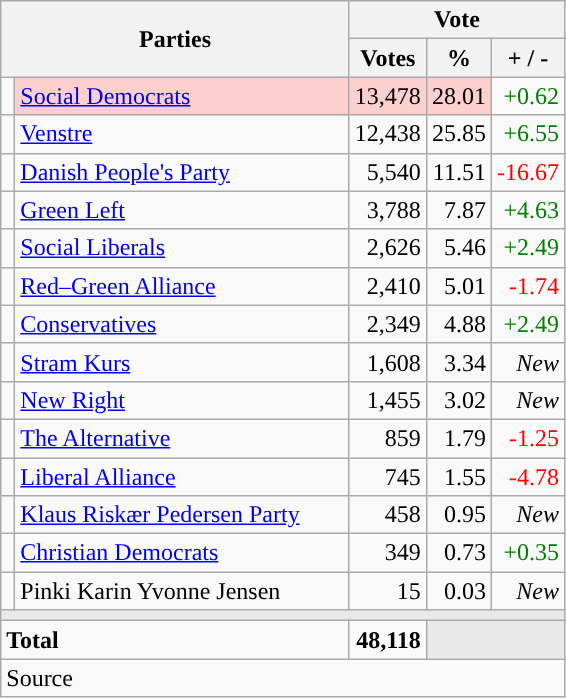<table class="wikitable" style="text-align:right;">
<tr>
<th style="text-align:centre;" rowspan="2" colspan="2" width="225">Parties</th>
<th colspan="3">Vote</th>
</tr>
<tr>
<th width="15">Votes</th>
<th width="15">%</th>
<th width="15">+ / -</th>
</tr>
<tr>
<td width="2" style="color:inherit;background:"></td>
<td bgcolor=#fbd0ce  align="left"><a href='#'>Social Democrats</a></td>
<td bgcolor=#fbd0ce>13,478</td>
<td bgcolor=#fbd0ce>28.01</td>
<td style=color:green;>+0.62</td>
</tr>
<tr>
<td width="2" style="color:inherit;background:"></td>
<td align="left"><a href='#'>Venstre</a></td>
<td>12,438</td>
<td>25.85</td>
<td style=color:green;>+6.55</td>
</tr>
<tr>
<td width="2" style="color:inherit;background:"></td>
<td align="left"><a href='#'>Danish People's Party</a></td>
<td>5,540</td>
<td>11.51</td>
<td style=color:red;>-16.67</td>
</tr>
<tr>
<td width="2" style="color:inherit;background:"></td>
<td align="left"><a href='#'>Green Left</a></td>
<td>3,788</td>
<td>7.87</td>
<td style=color:green;>+4.63</td>
</tr>
<tr>
<td width="2" style="color:inherit;background:"></td>
<td align="left"><a href='#'>Social Liberals</a></td>
<td>2,626</td>
<td>5.46</td>
<td style=color:green;>+2.49</td>
</tr>
<tr>
<td width="2" style="color:inherit;background:"></td>
<td align="left"><a href='#'>Red–Green Alliance</a></td>
<td>2,410</td>
<td>5.01</td>
<td style=color:red;>-1.74</td>
</tr>
<tr>
<td width="2" style="color:inherit;background:"></td>
<td align="left"><a href='#'>Conservatives</a></td>
<td>2,349</td>
<td>4.88</td>
<td style=color:green;>+2.49</td>
</tr>
<tr>
<td width="2" style="color:inherit;background:"></td>
<td align="left"><a href='#'>Stram Kurs</a></td>
<td>1,608</td>
<td>3.34</td>
<td><em>New</em></td>
</tr>
<tr>
<td width="2" style="color:inherit;background:"></td>
<td align="left"><a href='#'>New Right</a></td>
<td>1,455</td>
<td>3.02</td>
<td><em>New</em></td>
</tr>
<tr>
<td width="2" style="color:inherit;background:"></td>
<td align="left"><a href='#'>The Alternative</a></td>
<td>859</td>
<td>1.79</td>
<td style=color:red;>-1.25</td>
</tr>
<tr>
<td width="2" style="color:inherit;background:"></td>
<td align="left"><a href='#'>Liberal Alliance</a></td>
<td>745</td>
<td>1.55</td>
<td style=color:red;>-4.78</td>
</tr>
<tr>
<td width="2" style="color:inherit;background:"></td>
<td align="left"><a href='#'>Klaus Riskær Pedersen Party</a></td>
<td>458</td>
<td>0.95</td>
<td><em>New</em></td>
</tr>
<tr>
<td width="2" style="color:inherit;background:"></td>
<td align="left"><a href='#'>Christian Democrats</a></td>
<td>349</td>
<td>0.73</td>
<td style=color:green;>+0.35</td>
</tr>
<tr>
<td width="2" style="color:inherit;background:"></td>
<td align="left">Pinki Karin Yvonne Jensen</td>
<td>15</td>
<td>0.03</td>
<td><em>New</em></td>
</tr>
<tr>
<td colspan="7" bgcolor="#E9E9E9"></td>
</tr>
<tr>
<td align="left" colspan="2"><strong>Total</strong></td>
<td><strong>48,118</strong></td>
<td bgcolor="#E9E9E9" colspan="2"></td>
</tr>
<tr>
<td align="left" colspan="6">Source</td>
</tr>
</table>
